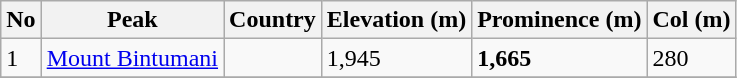<table class="wikitable sortable">
<tr>
<th>No</th>
<th>Peak</th>
<th>Country</th>
<th>Elevation (m)</th>
<th>Prominence (m)</th>
<th>Col (m)</th>
</tr>
<tr>
<td>1</td>
<td><a href='#'>Mount Bintumani</a></td>
<td></td>
<td>1,945</td>
<td><strong>1,665</strong></td>
<td>280</td>
</tr>
<tr>
</tr>
</table>
